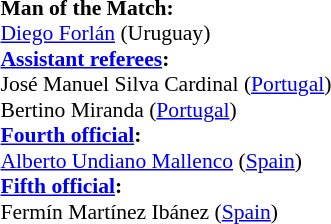<table style="width:50%; font-size:90%;">
<tr>
<td><br><strong>Man of the Match:</strong>
<br><a href='#'>Diego Forlán</a> (Uruguay)<br><strong><a href='#'>Assistant referees</a>:</strong>
<br>José Manuel Silva Cardinal (<a href='#'>Portugal</a>)
<br>Bertino Miranda (<a href='#'>Portugal</a>)
<br><strong><a href='#'>Fourth official</a>:</strong>
<br><a href='#'>Alberto Undiano Mallenco</a> (<a href='#'>Spain</a>)
<br><strong><a href='#'>Fifth official</a>:</strong>
<br>Fermín Martínez Ibánez (<a href='#'>Spain</a>)</td>
</tr>
</table>
